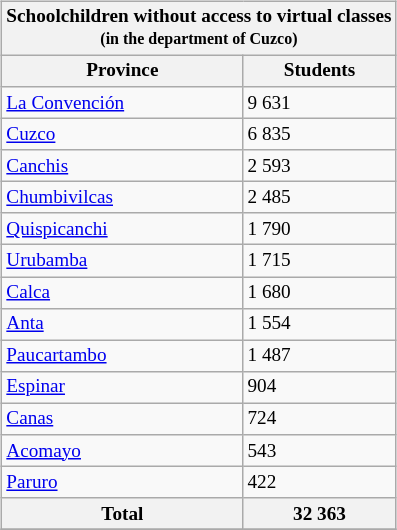<table class="wikitable col2der" style="float:right; clear:right; margin-left:1em; font-size:80%">
<tr>
<th colspan=2>Schoolchildren without access to virtual classes<br><small>(in the department of Cuzco)</small></th>
</tr>
<tr>
<th>Province</th>
<th>Students</th>
</tr>
<tr>
<td><a href='#'>La Convención</a></td>
<td>9 631</td>
</tr>
<tr>
<td><a href='#'>Cuzco</a></td>
<td>6 835</td>
</tr>
<tr>
<td><a href='#'>Canchis</a></td>
<td>2 593</td>
</tr>
<tr>
<td><a href='#'>Chumbivilcas</a></td>
<td>2 485</td>
</tr>
<tr>
<td><a href='#'>Quispicanchi</a></td>
<td>1 790</td>
</tr>
<tr>
<td><a href='#'>Urubamba</a></td>
<td>1 715</td>
</tr>
<tr>
<td><a href='#'>Calca</a></td>
<td>1 680</td>
</tr>
<tr>
<td><a href='#'>Anta</a></td>
<td>1 554</td>
</tr>
<tr>
<td><a href='#'>Paucartambo</a></td>
<td>1 487</td>
</tr>
<tr>
<td><a href='#'>Espinar</a></td>
<td>904</td>
</tr>
<tr>
<td><a href='#'>Canas</a></td>
<td>724</td>
</tr>
<tr>
<td><a href='#'>Acomayo</a></td>
<td>543</td>
</tr>
<tr>
<td><a href='#'>Paruro</a></td>
<td>422</td>
</tr>
<tr>
<th><strong>Total</strong></th>
<th align="right"><strong>32 363</strong></th>
</tr>
<tr>
</tr>
</table>
